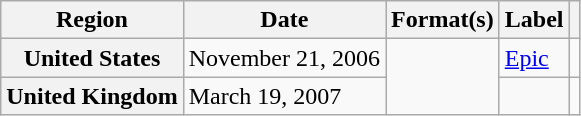<table class="wikitable plainrowheaders">
<tr>
<th scope="col">Region</th>
<th scope="col">Date</th>
<th scope="col">Format(s)</th>
<th scope="col">Label</th>
<th scope="col"></th>
</tr>
<tr>
<th scope="row">United States</th>
<td>November 21, 2006</td>
<td rowspan="2"></td>
<td><a href='#'>Epic</a></td>
<td></td>
</tr>
<tr>
<th scope="row">United Kingdom</th>
<td>March 19, 2007</td>
<td></td>
<td></td>
</tr>
</table>
